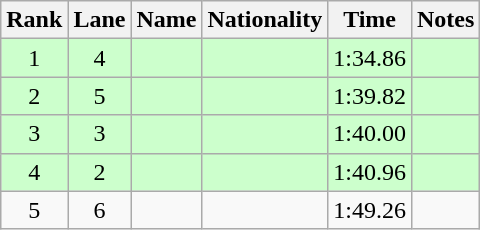<table class="wikitable sortable" style="text-align:center">
<tr>
<th>Rank</th>
<th>Lane</th>
<th>Name</th>
<th>Nationality</th>
<th>Time</th>
<th>Notes</th>
</tr>
<tr bgcolor=ccffcc>
<td>1</td>
<td>4</td>
<td align=left></td>
<td align=left></td>
<td>1:34.86</td>
<td><strong></strong></td>
</tr>
<tr bgcolor=ccffcc>
<td>2</td>
<td>5</td>
<td align=left></td>
<td align=left></td>
<td>1:39.82</td>
<td><strong></strong></td>
</tr>
<tr bgcolor=ccffcc>
<td>3</td>
<td>3</td>
<td align=left></td>
<td align=left></td>
<td>1:40.00</td>
<td><strong></strong></td>
</tr>
<tr bgcolor=ccffcc>
<td>4</td>
<td>2</td>
<td align=left></td>
<td align=left></td>
<td>1:40.96</td>
<td><strong></strong></td>
</tr>
<tr>
<td>5</td>
<td>6</td>
<td align=left></td>
<td align=left></td>
<td>1:49.26</td>
<td></td>
</tr>
</table>
